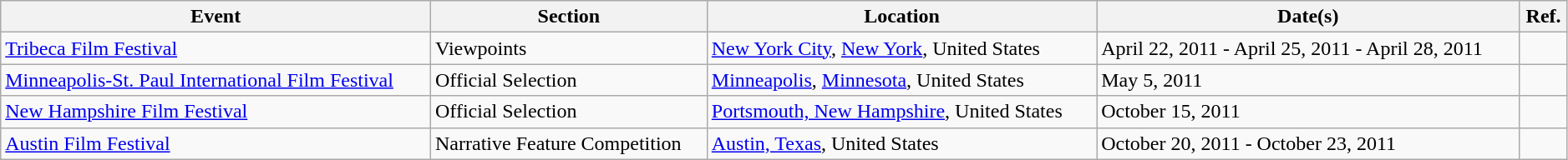<table class="wikitable" style="width:99%;">
<tr>
<th>Event</th>
<th>Section</th>
<th>Location</th>
<th>Date(s)</th>
<th>Ref.</th>
</tr>
<tr>
<td rowspan="1"><a href='#'>Tribeca Film Festival</a></td>
<td>Viewpoints</td>
<td><a href='#'>New York City</a>, <a href='#'>New York</a>, United States</td>
<td>April 22, 2011 - April 25, 2011 - April 28, 2011</td>
<td style="text-align:center;"></td>
</tr>
<tr>
<td rowspan="1"><a href='#'>Minneapolis-St. Paul International Film Festival</a></td>
<td>Official Selection</td>
<td><a href='#'>Minneapolis</a>, <a href='#'>Minnesota</a>, United States</td>
<td>May 5, 2011</td>
<td style="text-align:center;"></td>
</tr>
<tr>
<td rowspan="1"><a href='#'>New Hampshire Film Festival</a></td>
<td>Official Selection</td>
<td><a href='#'>Portsmouth, New Hampshire</a>, United States</td>
<td>October 15, 2011</td>
<td style="text-align:center;"></td>
</tr>
<tr>
<td rowspan="1"><a href='#'>Austin Film Festival</a></td>
<td>Narrative Feature Competition</td>
<td><a href='#'>Austin, Texas</a>, United States</td>
<td>October 20, 2011 - October 23, 2011</td>
<td style="text-align:center;"></td>
</tr>
</table>
